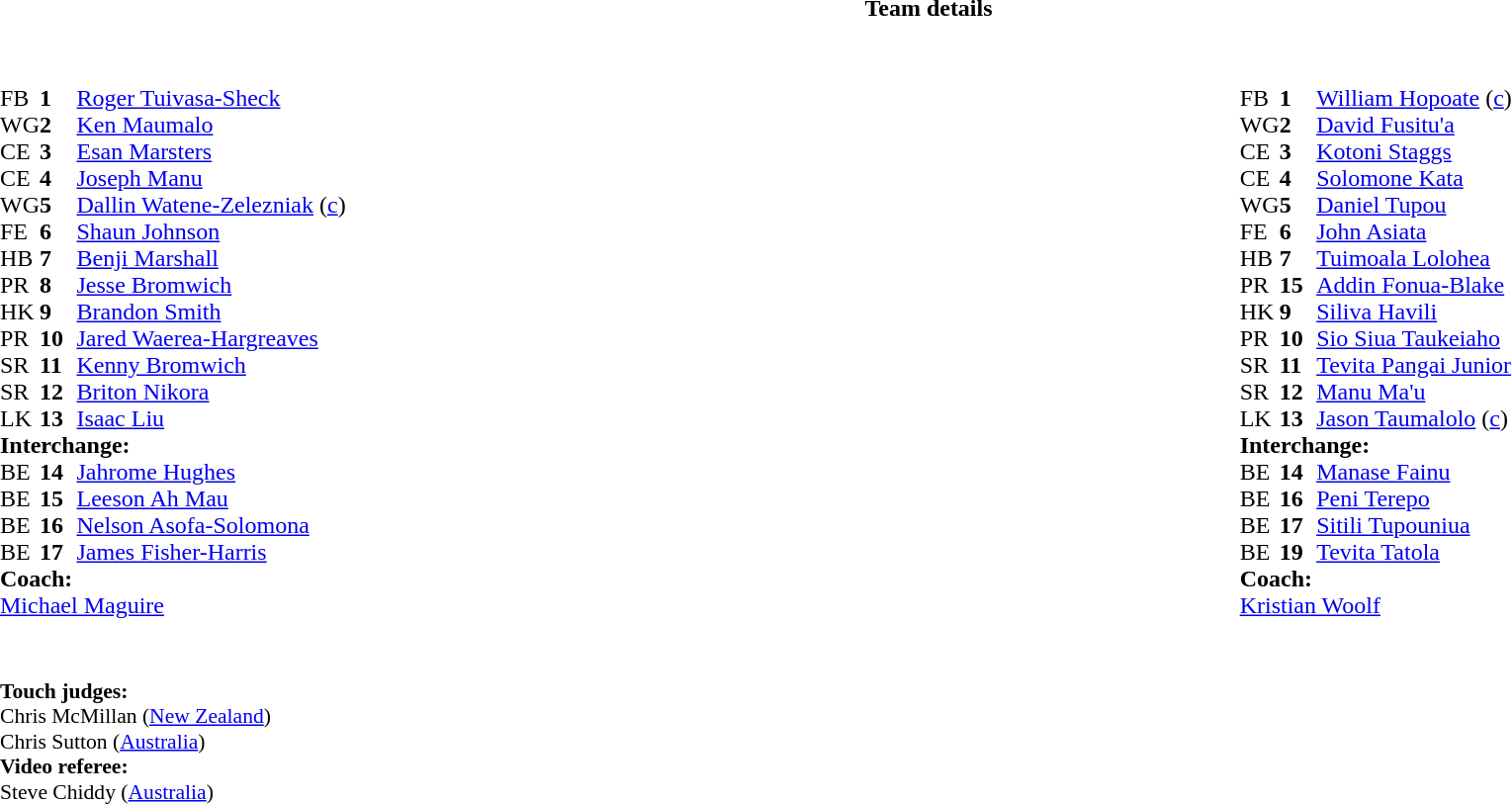<table border="0" width="100%" class="collapsible collapsed">
<tr>
<th>Team details</th>
</tr>
<tr>
<td><br><table width="100%">
<tr>
<td valign="top" width="50%"><br><table style="font-size: 100%" cellspacing="0" cellpadding="0">
<tr>
<th width="25"></th>
<th width="25"></th>
<th></th>
<th width="25"></th>
</tr>
<tr>
<td>FB</td>
<td><strong>1</strong></td>
<td><a href='#'>Roger Tuivasa-Sheck</a></td>
</tr>
<tr>
<td>WG</td>
<td><strong>2</strong></td>
<td><a href='#'>Ken Maumalo</a></td>
</tr>
<tr>
<td>CE</td>
<td><strong>3</strong></td>
<td><a href='#'>Esan Marsters</a></td>
</tr>
<tr>
<td>CE</td>
<td><strong>4</strong></td>
<td><a href='#'>Joseph Manu</a></td>
</tr>
<tr>
<td>WG</td>
<td><strong>5</strong></td>
<td><a href='#'>Dallin Watene-Zelezniak</a> (<a href='#'>c</a>)</td>
</tr>
<tr>
<td>FE</td>
<td><strong>6</strong></td>
<td><a href='#'>Shaun Johnson</a></td>
</tr>
<tr>
<td>HB</td>
<td><strong>7</strong></td>
<td><a href='#'>Benji Marshall</a></td>
</tr>
<tr>
<td>PR</td>
<td><strong>8</strong></td>
<td><a href='#'>Jesse Bromwich</a></td>
</tr>
<tr>
<td>HK</td>
<td><strong>9</strong></td>
<td><a href='#'>Brandon Smith</a></td>
</tr>
<tr>
<td>PR</td>
<td><strong>10</strong></td>
<td><a href='#'>Jared Waerea-Hargreaves</a></td>
</tr>
<tr>
<td>SR</td>
<td><strong>11</strong></td>
<td><a href='#'>Kenny Bromwich</a></td>
</tr>
<tr>
<td>SR</td>
<td><strong>12</strong></td>
<td><a href='#'>Briton Nikora</a></td>
</tr>
<tr>
<td>LK</td>
<td><strong>13</strong></td>
<td><a href='#'>Isaac Liu</a></td>
</tr>
<tr>
<td colspan=3><strong>Interchange:</strong></td>
</tr>
<tr>
<td>BE</td>
<td><strong>14</strong></td>
<td><a href='#'>Jahrome Hughes</a></td>
</tr>
<tr>
<td>BE</td>
<td><strong>15</strong></td>
<td><a href='#'>Leeson Ah Mau</a></td>
</tr>
<tr>
<td>BE</td>
<td><strong>16</strong></td>
<td><a href='#'>Nelson Asofa-Solomona</a></td>
</tr>
<tr>
<td>BE</td>
<td><strong>17</strong></td>
<td><a href='#'>James Fisher-Harris</a></td>
</tr>
<tr>
<td colspan=3><strong>Coach:</strong></td>
</tr>
<tr>
<td colspan="4"> <a href='#'>Michael Maguire</a></td>
</tr>
</table>
</td>
<td valign="top" width="50%"><br><table style="font-size: 100%" cellspacing="0" cellpadding="0" align="center">
<tr>
<th width="25"></th>
<th width="25"></th>
<th></th>
<th width="25"></th>
</tr>
<tr>
<td>FB</td>
<td><strong>1</strong></td>
<td><a href='#'>William Hopoate</a> (<a href='#'>c</a>)</td>
</tr>
<tr>
<td>WG</td>
<td><strong>2</strong></td>
<td><a href='#'>David Fusitu'a</a></td>
</tr>
<tr>
<td>CE</td>
<td><strong>3</strong></td>
<td><a href='#'>Kotoni Staggs</a></td>
</tr>
<tr>
<td>CE</td>
<td><strong>4</strong></td>
<td><a href='#'>Solomone Kata</a></td>
</tr>
<tr>
<td>WG</td>
<td><strong>5</strong></td>
<td><a href='#'>Daniel Tupou</a></td>
</tr>
<tr>
<td>FE</td>
<td><strong>6</strong></td>
<td><a href='#'>John Asiata</a></td>
</tr>
<tr>
<td>HB</td>
<td><strong>7</strong></td>
<td><a href='#'>Tuimoala Lolohea</a></td>
</tr>
<tr>
<td>PR</td>
<td><strong>15</strong></td>
<td><a href='#'>Addin Fonua-Blake</a></td>
</tr>
<tr>
<td>HK</td>
<td><strong>9</strong></td>
<td><a href='#'>Siliva Havili</a></td>
</tr>
<tr>
<td>PR</td>
<td><strong>10</strong></td>
<td><a href='#'>Sio Siua Taukeiaho</a></td>
</tr>
<tr>
<td>SR</td>
<td><strong>11</strong></td>
<td><a href='#'>Tevita Pangai Junior</a></td>
</tr>
<tr>
<td>SR</td>
<td><strong>12</strong></td>
<td><a href='#'>Manu Ma'u</a></td>
</tr>
<tr>
<td>LK</td>
<td><strong>13</strong></td>
<td><a href='#'>Jason Taumalolo</a> (<a href='#'>c</a>)</td>
</tr>
<tr>
<td colspan=3><strong>Interchange:</strong></td>
</tr>
<tr>
<td>BE</td>
<td><strong>14</strong></td>
<td><a href='#'>Manase Fainu</a></td>
</tr>
<tr>
<td>BE</td>
<td><strong>16</strong></td>
<td><a href='#'>Peni Terepo</a></td>
</tr>
<tr>
<td>BE</td>
<td><strong>17</strong></td>
<td><a href='#'>Sitili Tupouniua</a></td>
</tr>
<tr>
<td>BE</td>
<td><strong>19</strong></td>
<td><a href='#'>Tevita Tatola</a></td>
</tr>
<tr>
<td colspan=3><strong>Coach:</strong></td>
</tr>
<tr>
<td colspan="4"> <a href='#'>Kristian Woolf</a></td>
</tr>
</table>
</td>
</tr>
</table>
<table style="width:100%; font-size:90%;">
<tr>
<td><br><br><strong>Touch judges:</strong>
<br>Chris McMillan (<a href='#'>New Zealand</a>)
<br>Chris Sutton (<a href='#'>Australia</a>)
<br><strong>Video referee:</strong>
<br>Steve Chiddy (<a href='#'>Australia</a>)</td>
</tr>
</table>
</td>
</tr>
</table>
